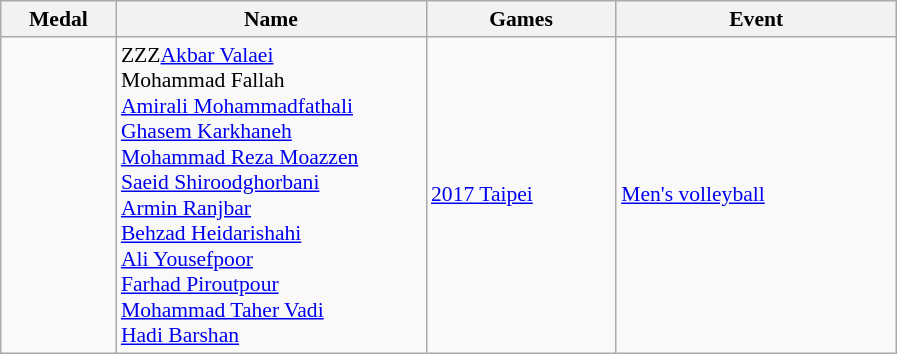<table class="wikitable sortable" style="font-size:90%">
<tr>
<th width="70">Medal</th>
<th width="200">Name</th>
<th width="120">Games</th>
<th width="180">Event</th>
</tr>
<tr>
<td></td>
<td><span>ZZZ</span><a href='#'>Akbar Valaei</a><br>Mohammad Fallah<br><a href='#'>Amirali Mohammadfathali</a><br><a href='#'>Ghasem Karkhaneh</a><br><a href='#'>Mohammad Reza Moazzen</a><br><a href='#'>Saeid Shiroodghorbani</a><br><a href='#'>Armin Ranjbar</a><br><a href='#'>Behzad Heidarishahi</a><br><a href='#'>Ali Yousefpoor</a><br><a href='#'>Farhad Piroutpour</a><br><a href='#'>Mohammad Taher Vadi</a><br><a href='#'>Hadi Barshan</a></td>
<td><a href='#'>2017 Taipei</a></td>
<td><a href='#'>Men's volleyball</a></td>
</tr>
</table>
